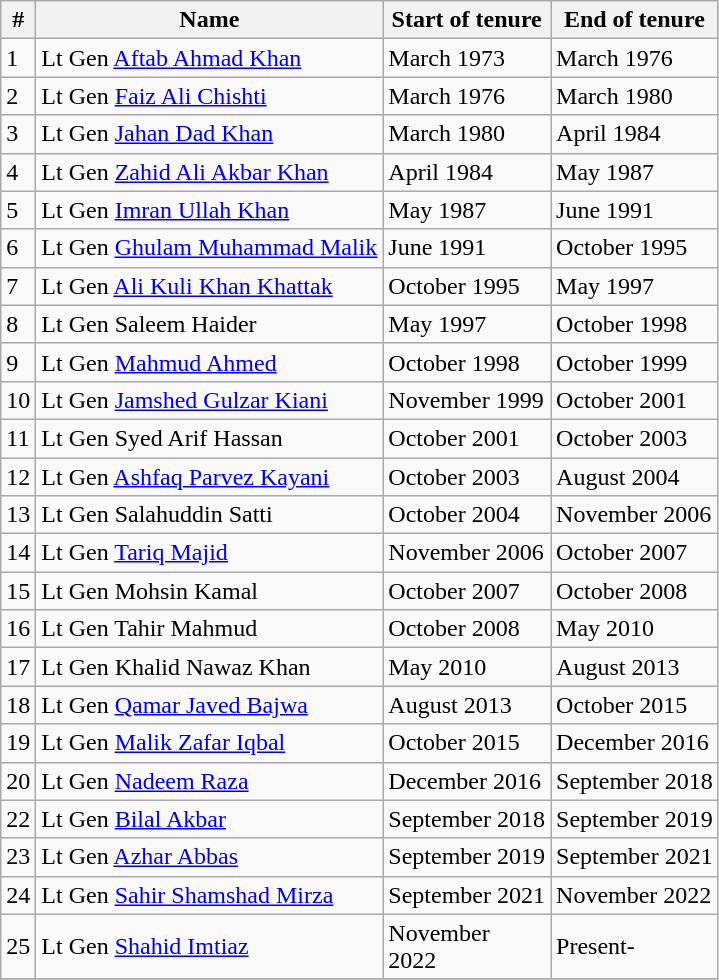<table class="wikitable sortable">
<tr>
<th>#</th>
<th>Name</th>
<th>Start of tenure</th>
<th>End of tenure</th>
</tr>
<tr>
<td>1</td>
<td>Lt Gen <a href='#'>Aftab Ahmad Khan</a></td>
<td>March 1973</td>
<td>March 1976</td>
</tr>
<tr>
<td>2</td>
<td>Lt Gen <a href='#'>Faiz Ali Chishti</a></td>
<td>March 1976</td>
<td>March 1980</td>
</tr>
<tr>
<td>3</td>
<td>Lt Gen <a href='#'>Jahan Dad Khan</a></td>
<td>March 1980</td>
<td>April 1984</td>
</tr>
<tr>
<td>4</td>
<td>Lt Gen <a href='#'>Zahid Ali Akbar Khan</a></td>
<td>April 1984</td>
<td>May 1987</td>
</tr>
<tr>
<td>5</td>
<td>Lt Gen <a href='#'>Imran Ullah Khan</a></td>
<td>May 1987</td>
<td>June 1991</td>
</tr>
<tr>
<td>6</td>
<td>Lt Gen <a href='#'>Ghulam Muhammad Malik</a></td>
<td>June 1991</td>
<td>October 1995</td>
</tr>
<tr>
<td>7</td>
<td>Lt Gen <a href='#'>Ali Kuli Khan Khattak</a></td>
<td>October 1995</td>
<td>May 1997</td>
</tr>
<tr>
<td>8</td>
<td>Lt Gen Saleem Haider</td>
<td>May 1997</td>
<td>October 1998</td>
</tr>
<tr>
<td>9</td>
<td>Lt Gen <a href='#'>Mahmud Ahmed</a></td>
<td>October 1998</td>
<td>October 1999</td>
</tr>
<tr>
<td>10</td>
<td>Lt Gen <a href='#'>Jamshed Gulzar Kiani</a></td>
<td>November 1999</td>
<td>October 2001</td>
</tr>
<tr>
<td>11</td>
<td>Lt Gen Syed Arif Hassan</td>
<td>October 2001</td>
<td>October 2003</td>
</tr>
<tr>
<td>12</td>
<td>Lt Gen <a href='#'>Ashfaq Parvez Kayani</a></td>
<td>October 2003</td>
<td>August 2004</td>
</tr>
<tr>
<td>13</td>
<td>Lt Gen Salahuddin Satti</td>
<td>October 2004</td>
<td>November 2006</td>
</tr>
<tr>
<td>14</td>
<td>Lt Gen <a href='#'>Tariq Majid</a></td>
<td>November 2006</td>
<td>October 2007</td>
</tr>
<tr>
<td>15</td>
<td>Lt Gen Mohsin Kamal</td>
<td>October 2007</td>
<td>October 2008</td>
</tr>
<tr>
<td>16</td>
<td>Lt Gen Tahir Mahmud</td>
<td>October 2008</td>
<td>May 2010</td>
</tr>
<tr>
<td>17</td>
<td>Lt Gen Khalid Nawaz Khan</td>
<td>May 2010</td>
<td>August 2013</td>
</tr>
<tr>
<td>18</td>
<td>Lt Gen <a href='#'>Qamar Javed Bajwa</a></td>
<td>August 2013</td>
<td>October 2015</td>
</tr>
<tr>
<td>19</td>
<td>Lt Gen <a href='#'>Malik Zafar Iqbal</a></td>
<td>October 2015</td>
<td>December 2016</td>
</tr>
<tr>
<td>20</td>
<td>Lt Gen <a href='#'>Nadeem Raza</a></td>
<td>December 2016</td>
<td>September 2018</td>
</tr>
<tr>
<td>22</td>
<td>Lt Gen <a href='#'>Bilal Akbar</a></td>
<td>September 2018</td>
<td>September 2019</td>
</tr>
<tr>
<td>23</td>
<td>Lt Gen <a href='#'>Azhar Abbas</a></td>
<td>September 2019</td>
<td>September 2021</td>
</tr>
<tr>
<td>24</td>
<td>Lt Gen <a href='#'>Sahir Shamshad Mirza</a></td>
<td>September 2021</td>
<td>November 2022</td>
</tr>
<tr>
<td>25</td>
<td>Lt Gen <a href='#'>Shahid Imtiaz</a></td>
<td>November<br>2022</td>
<td>Present-</td>
</tr>
<tr>
</tr>
</table>
